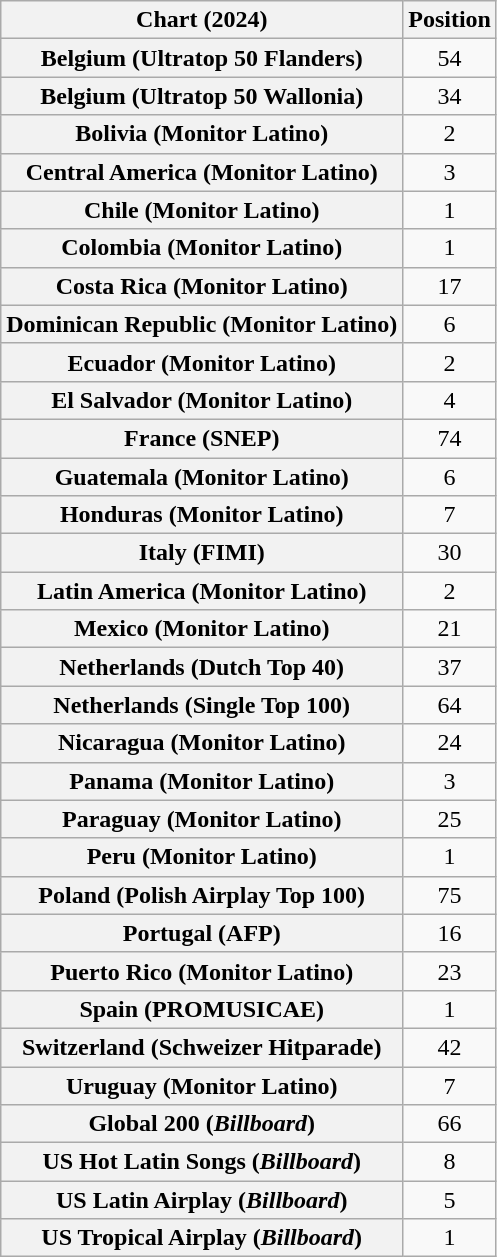<table class="wikitable sortable plainrowheaders" style="text-align:center">
<tr>
<th scope="col">Chart (2024)</th>
<th scope="col">Position</th>
</tr>
<tr>
<th scope="row">Belgium (Ultratop 50 Flanders)</th>
<td>54</td>
</tr>
<tr>
<th scope="row">Belgium (Ultratop 50 Wallonia)</th>
<td>34</td>
</tr>
<tr>
<th scope="row">Bolivia (Monitor Latino)</th>
<td>2</td>
</tr>
<tr>
<th scope="row">Central America (Monitor Latino)</th>
<td>3</td>
</tr>
<tr>
<th scope="row">Chile (Monitor Latino)</th>
<td>1</td>
</tr>
<tr>
<th scope="row">Colombia (Monitor Latino)</th>
<td>1</td>
</tr>
<tr>
<th scope="row">Costa Rica (Monitor Latino)</th>
<td>17</td>
</tr>
<tr>
<th scope="row">Dominican Republic (Monitor Latino)</th>
<td>6</td>
</tr>
<tr>
<th scope="row">Ecuador (Monitor Latino)</th>
<td>2</td>
</tr>
<tr>
<th scope="row">El Salvador (Monitor Latino)</th>
<td>4</td>
</tr>
<tr>
<th scope="row">France (SNEP)</th>
<td>74</td>
</tr>
<tr>
<th scope="row">Guatemala (Monitor Latino)</th>
<td>6</td>
</tr>
<tr>
<th scope="row">Honduras (Monitor Latino)</th>
<td>7</td>
</tr>
<tr>
<th scope="row">Italy (FIMI)</th>
<td>30</td>
</tr>
<tr>
<th scope="row">Latin America (Monitor Latino)</th>
<td>2</td>
</tr>
<tr>
<th scope="row">Mexico (Monitor Latino)</th>
<td>21</td>
</tr>
<tr>
<th scope="row">Netherlands (Dutch Top 40)</th>
<td>37</td>
</tr>
<tr>
<th scope="row">Netherlands (Single Top 100)</th>
<td>64</td>
</tr>
<tr>
<th scope="row">Nicaragua (Monitor Latino)</th>
<td>24</td>
</tr>
<tr>
<th scope="row">Panama (Monitor Latino)</th>
<td>3</td>
</tr>
<tr>
<th scope="row">Paraguay (Monitor Latino)</th>
<td>25</td>
</tr>
<tr>
<th scope="row">Peru (Monitor Latino)</th>
<td>1</td>
</tr>
<tr>
<th scope="row">Poland (Polish Airplay Top 100)</th>
<td>75</td>
</tr>
<tr>
<th scope="row">Portugal (AFP)</th>
<td>16</td>
</tr>
<tr>
<th scope="row">Puerto Rico (Monitor Latino)</th>
<td>23</td>
</tr>
<tr>
<th scope="row">Spain (PROMUSICAE)</th>
<td>1</td>
</tr>
<tr>
<th scope="row">Switzerland (Schweizer Hitparade)</th>
<td>42</td>
</tr>
<tr>
<th scope="row">Uruguay (Monitor Latino)</th>
<td>7</td>
</tr>
<tr>
<th scope="row">Global 200 (<em>Billboard</em>)</th>
<td>66</td>
</tr>
<tr>
<th scope="row">US Hot Latin Songs (<em>Billboard</em>)</th>
<td>8</td>
</tr>
<tr>
<th scope="row">US Latin Airplay (<em>Billboard</em>)</th>
<td>5</td>
</tr>
<tr>
<th scope="row">US Tropical Airplay (<em>Billboard</em>)</th>
<td>1</td>
</tr>
</table>
